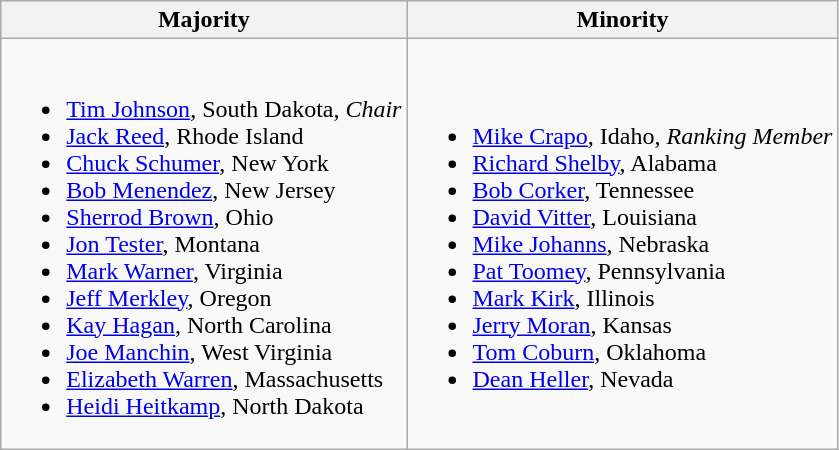<table class="wikitable">
<tr>
<th>Majority</th>
<th>Minority</th>
</tr>
<tr>
<td><br><ul><li><a href='#'>Tim Johnson</a>, South Dakota, <em>Chair</em></li><li><a href='#'>Jack Reed</a>, Rhode Island</li><li><a href='#'>Chuck Schumer</a>, New York</li><li><a href='#'>Bob Menendez</a>, New Jersey</li><li><a href='#'>Sherrod Brown</a>, Ohio</li><li><a href='#'>Jon Tester</a>, Montana</li><li><a href='#'>Mark Warner</a>, Virginia</li><li><a href='#'>Jeff Merkley</a>, Oregon</li><li><a href='#'>Kay Hagan</a>, North Carolina</li><li><a href='#'>Joe Manchin</a>, West Virginia</li><li><a href='#'>Elizabeth Warren</a>, Massachusetts</li><li><a href='#'>Heidi Heitkamp</a>, North Dakota</li></ul></td>
<td><br><ul><li><a href='#'>Mike Crapo</a>, Idaho, <em>Ranking Member</em></li><li><a href='#'>Richard Shelby</a>, Alabama</li><li><a href='#'>Bob Corker</a>, Tennessee</li><li><a href='#'>David Vitter</a>, Louisiana</li><li><a href='#'>Mike Johanns</a>, Nebraska</li><li><a href='#'>Pat Toomey</a>, Pennsylvania</li><li><a href='#'>Mark Kirk</a>, Illinois</li><li><a href='#'>Jerry Moran</a>, Kansas</li><li><a href='#'>Tom Coburn</a>, Oklahoma</li><li><a href='#'>Dean Heller</a>, Nevada</li></ul></td>
</tr>
</table>
